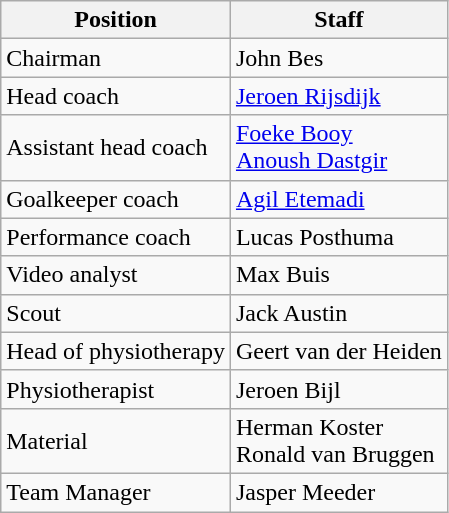<table class="wikitable">
<tr>
<th>Position</th>
<th>Staff</th>
</tr>
<tr>
<td>Chairman</td>
<td> John Bes</td>
</tr>
<tr>
<td>Head coach</td>
<td> <a href='#'>Jeroen Rijsdijk</a></td>
</tr>
<tr>
<td>Assistant head coach</td>
<td> <a href='#'>Foeke Booy</a> <br>  <a href='#'>Anoush Dastgir</a></td>
</tr>
<tr>
<td>Goalkeeper coach</td>
<td> <a href='#'>Agil Etemadi</a></td>
</tr>
<tr>
<td>Performance coach</td>
<td> Lucas Posthuma</td>
</tr>
<tr>
<td>Video analyst</td>
<td> Max Buis</td>
</tr>
<tr>
<td>Scout</td>
<td> Jack Austin</td>
</tr>
<tr>
<td>Head of physiotherapy</td>
<td> Geert van der Heiden</td>
</tr>
<tr>
<td>Physiotherapist</td>
<td> Jeroen Bijl</td>
</tr>
<tr>
<td>Material</td>
<td> Herman Koster <br>  Ronald van Bruggen</td>
</tr>
<tr>
<td>Team Manager</td>
<td> Jasper Meeder</td>
</tr>
</table>
